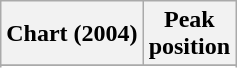<table class="wikitable sortable plainrowheaders" style="text-align:center">
<tr>
<th scope="col">Chart (2004)</th>
<th scope="col">Peak<br>position</th>
</tr>
<tr>
</tr>
<tr>
</tr>
</table>
